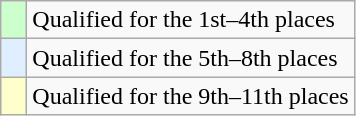<table class="wikitable" style="text-align:left">
<tr>
<td width=10px bgcolor=#ccffcc></td>
<td>Qualified for the 1st–4th places</td>
</tr>
<tr>
<td width=10px bgcolor=#dfefff></td>
<td>Qualified for the 5th–8th places</td>
</tr>
<tr>
<td width=10px bgcolor=#ffffcc></td>
<td>Qualified for the 9th–11th places</td>
</tr>
</table>
